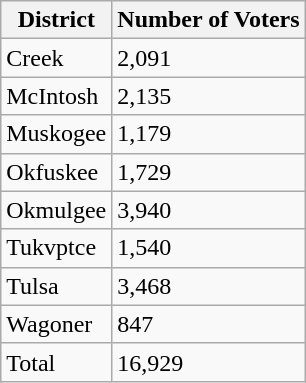<table class="wikitable sortable floatright">
<tr>
<th>District</th>
<th>Number of Voters</th>
</tr>
<tr>
<td>Creek</td>
<td>2,091</td>
</tr>
<tr>
<td>McIntosh</td>
<td>2,135</td>
</tr>
<tr>
<td>Muskogee</td>
<td>1,179</td>
</tr>
<tr>
<td>Okfuskee</td>
<td>1,729</td>
</tr>
<tr>
<td>Okmulgee</td>
<td>3,940</td>
</tr>
<tr>
<td>Tukvptce</td>
<td>1,540</td>
</tr>
<tr>
<td>Tulsa</td>
<td>3,468</td>
</tr>
<tr>
<td>Wagoner</td>
<td>847</td>
</tr>
<tr>
<td>Total</td>
<td>16,929</td>
</tr>
</table>
